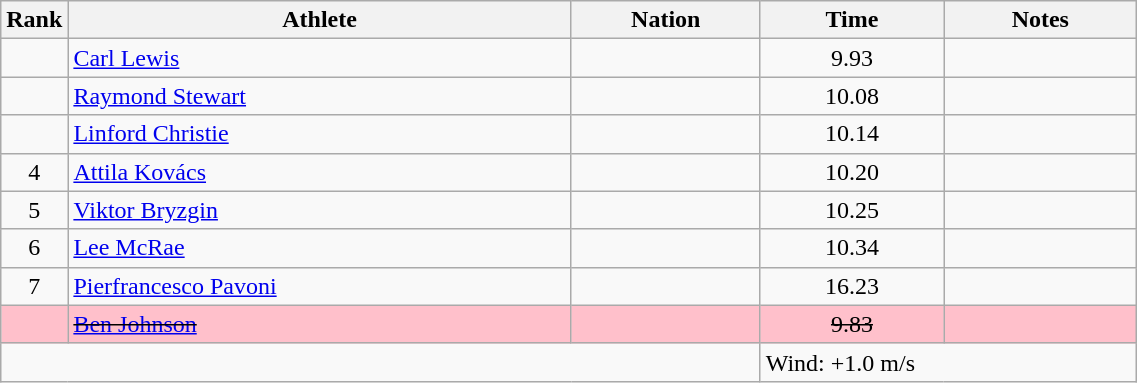<table class="wikitable sortable" style="text-align:center;width: 60%;">
<tr>
<th scope="col" style="width: 10px;">Rank</th>
<th scope="col">Athlete</th>
<th scope="col">Nation</th>
<th scope="col">Time</th>
<th scope="col">Notes</th>
</tr>
<tr>
<td></td>
<td align=left><a href='#'>Carl Lewis</a></td>
<td align=left></td>
<td>9.93</td>
<td><strong></strong></td>
</tr>
<tr>
<td></td>
<td align=left><a href='#'>Raymond Stewart</a></td>
<td align=left></td>
<td>10.08</td>
<td></td>
</tr>
<tr>
<td></td>
<td align=left><a href='#'>Linford Christie</a></td>
<td align=left></td>
<td>10.14</td>
<td></td>
</tr>
<tr>
<td>4</td>
<td align=left><a href='#'>Attila Kovács</a></td>
<td align=left></td>
<td>10.20</td>
<td></td>
</tr>
<tr>
<td>5</td>
<td align=left><a href='#'>Viktor Bryzgin</a></td>
<td align=left></td>
<td>10.25</td>
<td></td>
</tr>
<tr>
<td>6</td>
<td align=left><a href='#'>Lee McRae</a></td>
<td align=left></td>
<td>10.34</td>
<td></td>
</tr>
<tr>
<td>7</td>
<td align=left><a href='#'>Pierfrancesco Pavoni</a></td>
<td align=left></td>
<td>16.23</td>
<td></td>
</tr>
<tr bgcolor=pink>
<td></td>
<td align=left><s><a href='#'>Ben Johnson</a></s></td>
<td align=left><s></s></td>
<td><s>9.83</s></td>
<td></td>
</tr>
<tr class="sortbottom">
<td colspan="3"></td>
<td colspan="2" style="text-align:left;">Wind: +1.0 m/s</td>
</tr>
</table>
